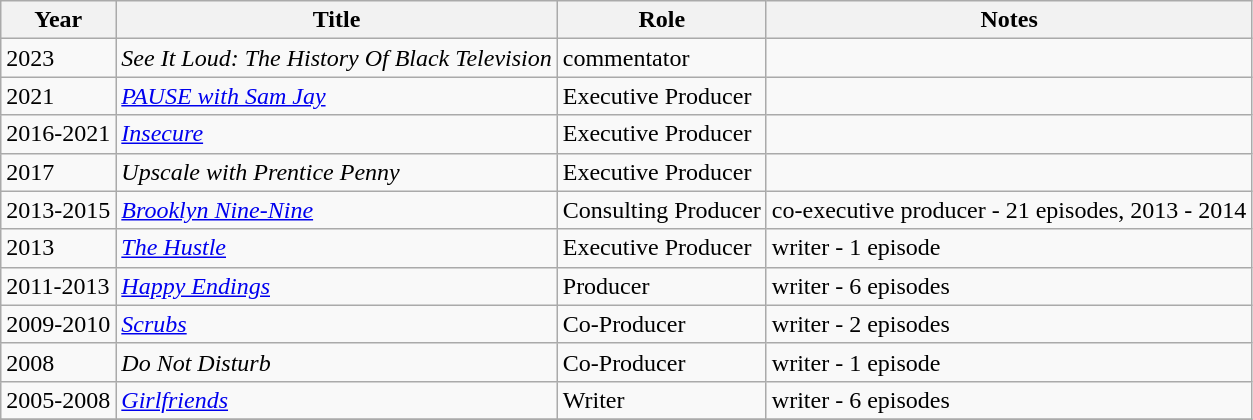<table class="wikitable sortable">
<tr>
<th>Year</th>
<th>Title</th>
<th>Role</th>
<th class="unsortable">Notes</th>
</tr>
<tr>
<td>2023</td>
<td><em>See It Loud: The History Of Black Television</em></td>
<td>commentator</td>
<td></td>
</tr>
<tr>
<td>2021</td>
<td><em><a href='#'>PAUSE with Sam Jay</a></em></td>
<td>Executive Producer</td>
<td></td>
</tr>
<tr>
<td>2016-2021</td>
<td><em><a href='#'>Insecure</a></em></td>
<td>Executive Producer</td>
<td></td>
</tr>
<tr>
<td>2017</td>
<td><em>Upscale with Prentice Penny</em></td>
<td>Executive Producer</td>
<td></td>
</tr>
<tr>
<td>2013-2015</td>
<td><em><a href='#'>Brooklyn Nine-Nine</a></em></td>
<td>Consulting Producer</td>
<td>co-executive producer - 21 episodes, 2013 - 2014</td>
</tr>
<tr>
<td>2013</td>
<td><em><a href='#'>The Hustle</a></em></td>
<td>Executive Producer</td>
<td>writer - 1 episode</td>
</tr>
<tr>
<td>2011-2013</td>
<td><em><a href='#'>Happy Endings</a></em></td>
<td>Producer</td>
<td>writer - 6 episodes</td>
</tr>
<tr>
<td>2009-2010</td>
<td><em><a href='#'>Scrubs</a></em></td>
<td>Co-Producer</td>
<td>writer - 2 episodes</td>
</tr>
<tr>
<td>2008</td>
<td><em>Do Not Disturb</em></td>
<td>Co-Producer</td>
<td>writer - 1 episode</td>
</tr>
<tr>
<td>2005-2008</td>
<td><em><a href='#'>Girlfriends</a></em></td>
<td>Writer</td>
<td>writer - 6 episodes</td>
</tr>
<tr>
</tr>
</table>
